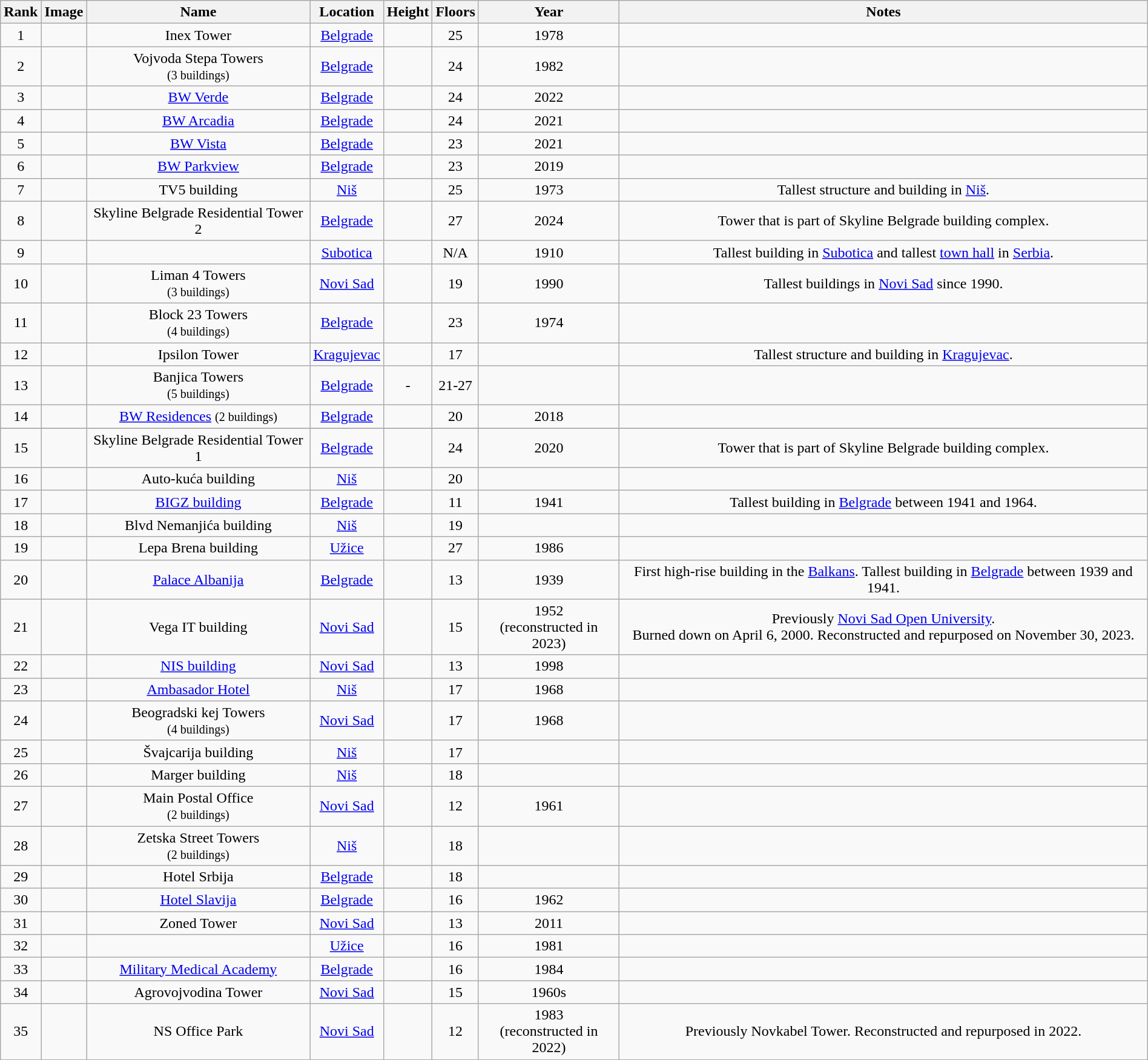<table class="wikitable sortable" style="width:100%; margin:auto;" "text-align:center">
<tr>
<th scope="col">Rank</th>
<th scope="col">Image</th>
<th scope="col">Name</th>
<th scope="col">Location</th>
<th scope="col">Height</th>
<th scope="col">Floors</th>
<th scope="col">Year</th>
<th scope="col">Notes</th>
</tr>
<tr>
<td align="center">1</td>
<td align="center"></td>
<td align="center">Inex Tower</td>
<td align="center"><a href='#'>Belgrade</a></td>
<td align="center"></td>
<td align="center">25</td>
<td align="center">1978</td>
<td align="center"></td>
</tr>
<tr>
<td align="center">2</td>
<td align="center"></td>
<td align="center">Vojvoda Stepa Towers<br> <small>(3 buildings)</small></td>
<td align="center"><a href='#'>Belgrade</a></td>
<td align="center"></td>
<td align="center">24</td>
<td align="center">1982</td>
<td align="center"></td>
</tr>
<tr>
<td align="center">3</td>
<td align="center"></td>
<td align="center"><a href='#'>BW Verde</a></td>
<td align="center"><a href='#'>Belgrade</a></td>
<td align="center"></td>
<td align="center">24</td>
<td align="center">2022</td>
<td align="center"></td>
</tr>
<tr>
<td align="center">4</td>
<td align="center"></td>
<td align="center"><a href='#'>BW Arcadia</a></td>
<td align="center"><a href='#'>Belgrade</a></td>
<td align="center"></td>
<td align="center">24</td>
<td align="center">2021</td>
<td align="center"></td>
</tr>
<tr>
<td align="center">5</td>
<td align="center"></td>
<td align="center"><a href='#'>BW Vista</a></td>
<td align="center"><a href='#'>Belgrade</a></td>
<td align="center"></td>
<td align="center">23</td>
<td align="center">2021</td>
<td align="center"></td>
</tr>
<tr>
<td align="center">6</td>
<td align="center"></td>
<td align="center"><a href='#'>BW Parkview</a></td>
<td align="center"><a href='#'>Belgrade</a></td>
<td align="center"></td>
<td align="center">23</td>
<td align="center">2019</td>
<td align="center"></td>
</tr>
<tr>
<td align="center">7</td>
<td align="center"></td>
<td align="center">TV5 building</td>
<td align="center"><a href='#'>Niš</a></td>
<td align="center"></td>
<td align="center">25</td>
<td align="center">1973</td>
<td align="center">Tallest structure and building in <a href='#'>Niš</a>.</td>
</tr>
<tr>
<td align="center">8</td>
<td align="center"></td>
<td align="center">Skyline Belgrade Residential Tower 2</td>
<td align="center"><a href='#'>Belgrade</a></td>
<td align="center"></td>
<td align="center">27</td>
<td align="center">2024</td>
<td align="center">Tower that is part of Skyline Belgrade building complex.</td>
</tr>
<tr>
<td align="center">9</td>
<td align="center"></td>
<td align="center"></td>
<td align="center"><a href='#'>Subotica</a></td>
<td align="center"></td>
<td align="center">N/A</td>
<td align="center">1910</td>
<td align="center">Tallest building in <a href='#'>Subotica</a> and tallest <a href='#'>town hall</a> in <a href='#'>Serbia</a>.</td>
</tr>
<tr>
<td align="center">10</td>
<td align="center"></td>
<td align="center">Liman 4 Towers <br> <small>(3 buildings)</small></td>
<td align="center"><a href='#'>Novi Sad</a></td>
<td align="center"></td>
<td align="center">19</td>
<td align="center">1990</td>
<td align="center">Tallest buildings in <a href='#'>Novi Sad</a> since 1990.</td>
</tr>
<tr>
<td align="center">11</td>
<td align="center"></td>
<td align="center">Block 23 Towers <br> <small>(4 buildings)</small></td>
<td align="center"><a href='#'>Belgrade</a></td>
<td align="center"></td>
<td align="center">23</td>
<td align="center">1974</td>
<td align="center"></td>
</tr>
<tr>
<td align="center">12</td>
<td align="center"></td>
<td align="center">Ipsilon Tower</td>
<td align="center"><a href='#'>Kragujevac</a></td>
<td align="center"></td>
<td align="center">17</td>
<td align="center"></td>
<td align="center">Tallest structure and building in <a href='#'>Kragujevac</a>.</td>
</tr>
<tr>
<td align="center">13</td>
<td align="center"></td>
<td align="center">Banjica Towers <br> <small>(5 buildings)</small></td>
<td align="center"><a href='#'>Belgrade</a></td>
<td align="center"> - </td>
<td align="center">21-27</td>
<td align="center"></td>
<td align="center"></td>
</tr>
<tr>
<td align="center">14</td>
<td align="center"></td>
<td align="center"><a href='#'>BW Residences</a> <small>(2 buildings)</small></td>
<td align="center"><a href='#'>Belgrade</a></td>
<td align="center"></td>
<td align="center">20</td>
<td align="center">2018</td>
<td align="center"></td>
</tr>
<tr>
</tr>
<tr>
<td align="center">15</td>
<td align="center"></td>
<td align="center">Skyline Belgrade Residential Tower 1</td>
<td align="center"><a href='#'>Belgrade</a></td>
<td align="center"></td>
<td align="center">24</td>
<td align="center">2020</td>
<td align="center">Tower that is part of Skyline Belgrade building complex.</td>
</tr>
<tr>
<td align="center">16</td>
<td align="center"></td>
<td align="center">Auto-kuća building</td>
<td align="center"><a href='#'>Niš</a></td>
<td align="center"></td>
<td align="center">20</td>
<td align="center"></td>
<td align="center"></td>
</tr>
<tr>
<td align="center">17</td>
<td align="center"></td>
<td align="center"><a href='#'>BIGZ building</a></td>
<td align="center"><a href='#'>Belgrade</a></td>
<td align="center"></td>
<td align="center">11</td>
<td align="center">1941</td>
<td align="center">Tallest building in <a href='#'>Belgrade</a> between 1941 and 1964.</td>
</tr>
<tr>
<td align="center">18</td>
<td align="center"></td>
<td align="center">Blvd Nemanjića building</td>
<td align="center"><a href='#'>Niš</a></td>
<td align="center"></td>
<td align="center">19</td>
<td align="center"></td>
<td align="center"></td>
</tr>
<tr>
<td align="center">19</td>
<td align="center"></td>
<td align="center">Lepa Brena building</td>
<td align="center"><a href='#'>Užice</a></td>
<td align="center"></td>
<td align="center">27</td>
<td align="center">1986</td>
<td align="center"></td>
</tr>
<tr>
<td align="center">20</td>
<td align="center"></td>
<td align="center"><a href='#'>Palace Albanija</a></td>
<td align="center"><a href='#'>Belgrade</a></td>
<td align="center"></td>
<td align="center">13</td>
<td align="center">1939</td>
<td align="center">First high-rise building in the <a href='#'>Balkans</a>. Tallest building in <a href='#'>Belgrade</a> between 1939 and 1941.</td>
</tr>
<tr>
<td align="center">21</td>
<td align="center"></td>
<td align="center">Vega IT building</td>
<td align="center"><a href='#'>Novi Sad</a></td>
<td align="center"></td>
<td align="center">15</td>
<td align="center">1952<br>(reconstructed in 2023)</td>
<td align="center">Previously <a href='#'>Novi Sad Open University</a>.<br>Burned down on April 6, 2000. Reconstructed and repurposed on November 30, 2023.</td>
</tr>
<tr>
<td align="center">22</td>
<td align="center"></td>
<td align="center"><a href='#'>NIS building</a></td>
<td align="center"><a href='#'>Novi Sad</a></td>
<td align="center"></td>
<td align="center">13</td>
<td align="center">1998</td>
<td align="center"></td>
</tr>
<tr>
<td align="center">23</td>
<td align="center"></td>
<td align="center"><a href='#'>Ambasador Hotel</a></td>
<td align="center"><a href='#'>Niš</a></td>
<td align="center"></td>
<td align="center">17</td>
<td align="center">1968</td>
<td align="center"></td>
</tr>
<tr>
<td align="center">24</td>
<td align="center"></td>
<td align="center">Beogradski kej Towers <br> <small>(4 buildings)</small></td>
<td align="center"><a href='#'>Novi Sad</a></td>
<td align="center"></td>
<td align="center">17</td>
<td align="center">1968</td>
<td align="center"></td>
</tr>
<tr>
<td align="center">25</td>
<td align="center"></td>
<td align="center">Švajcarija building</td>
<td align="center"><a href='#'>Niš</a></td>
<td align="center"></td>
<td align="center">17</td>
<td align="center"></td>
<td align="center"></td>
</tr>
<tr>
<td align="center">26</td>
<td align="center"></td>
<td align="center">Marger building</td>
<td align="center"><a href='#'>Niš</a></td>
<td align="center"></td>
<td align="center">18</td>
<td align="center"></td>
<td align="center"></td>
</tr>
<tr>
<td align="center">27</td>
<td align="center"></td>
<td align="center">Main Postal Office <br> <small>(2 buildings)</small></td>
<td align="center"><a href='#'>Novi Sad</a></td>
<td align="center"></td>
<td align="center">12</td>
<td align="center">1961</td>
<td align="center"></td>
</tr>
<tr>
<td align="center">28</td>
<td align="center"></td>
<td align="center">Zetska Street Towers <br> <small>(2 buildings)</small></td>
<td align="center"><a href='#'>Niš</a></td>
<td align="center"></td>
<td align="center">18</td>
<td align="center"></td>
<td align="center"></td>
</tr>
<tr>
<td align="center">29</td>
<td align="center"></td>
<td align="center">Hotel Srbija</td>
<td align="center"><a href='#'>Belgrade</a></td>
<td align="center"></td>
<td align="center">18</td>
<td align="center"></td>
<td align="center"></td>
</tr>
<tr>
<td align="center">30</td>
<td align="center"></td>
<td align="center"><a href='#'>Hotel Slavija</a></td>
<td align="center"><a href='#'>Belgrade</a></td>
<td align="center"></td>
<td align="center">16</td>
<td align="center">1962</td>
<td align="center"></td>
</tr>
<tr>
<td align="center">31</td>
<td align="center"></td>
<td align="center">Zoned Tower</td>
<td align="center"><a href='#'>Novi Sad</a></td>
<td align="center"></td>
<td align="center">13</td>
<td align="center">2011</td>
<td align="center"></td>
</tr>
<tr>
<td align="center">32</td>
<td align="center"></td>
<td align="center"></td>
<td align="center"><a href='#'>Užice</a></td>
<td align="center"></td>
<td align="center">16</td>
<td align="center">1981</td>
<td align="center"></td>
</tr>
<tr>
<td align="center">33</td>
<td align="center"></td>
<td align="center"><a href='#'>Military Medical Academy</a></td>
<td align="center"><a href='#'>Belgrade</a></td>
<td align="center"></td>
<td align="center">16</td>
<td align="center">1984</td>
<td align="center"></td>
</tr>
<tr>
<td align="center">34</td>
<td align="center"></td>
<td align="center">Agrovojvodina Tower</td>
<td align="center"><a href='#'>Novi Sad</a></td>
<td align="center"></td>
<td align="center">15</td>
<td align="center">1960s</td>
<td align="center"></td>
</tr>
<tr>
<td align="center">35</td>
<td align="center"></td>
<td align="center">NS Office Park</td>
<td align="center"><a href='#'>Novi Sad</a></td>
<td align="center"></td>
<td align="center">12</td>
<td align="center">1983<br>(reconstructed in 2022)</td>
<td align="center">Previously Novkabel Tower. Reconstructed and repurposed in 2022.</td>
</tr>
</table>
